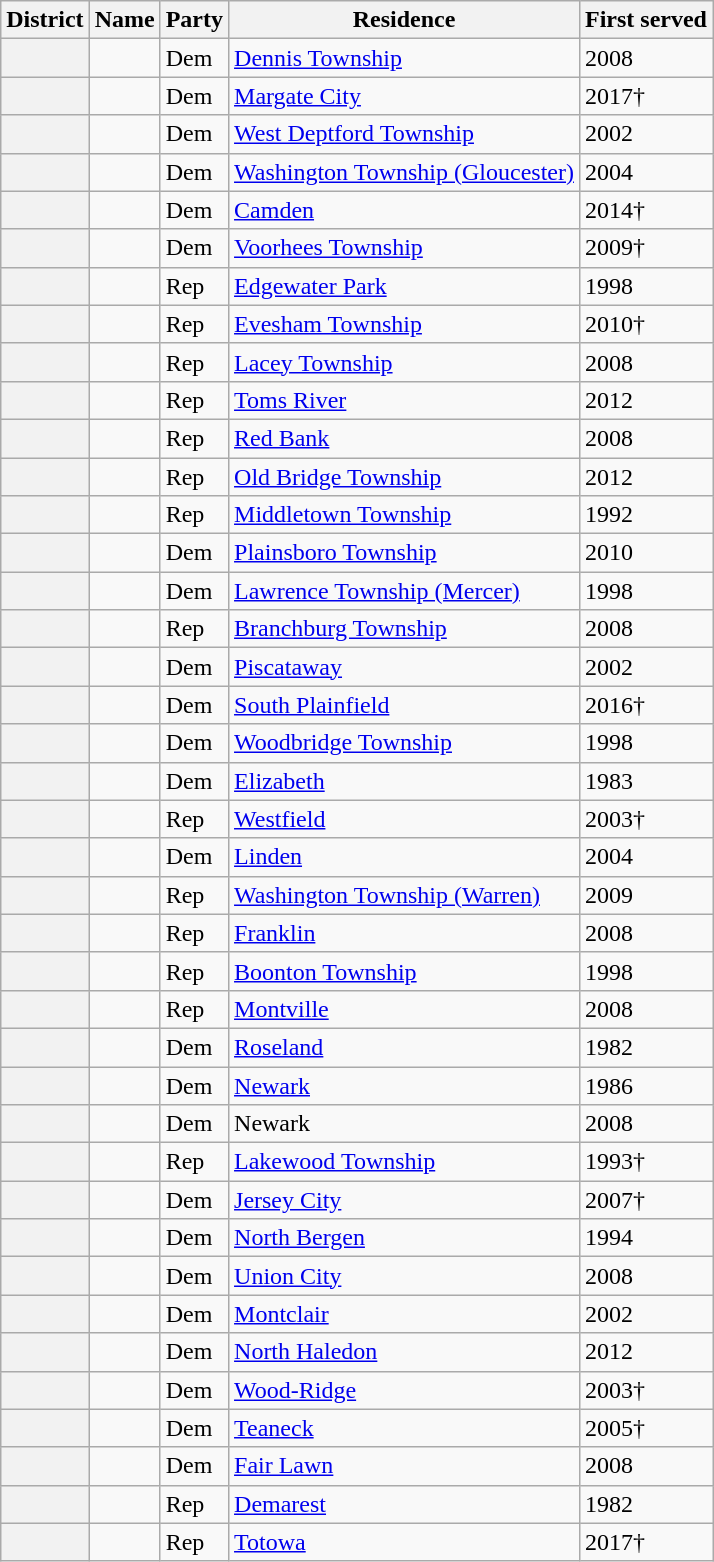<table class="wikitable sortable">
<tr>
<th>District</th>
<th>Name</th>
<th>Party</th>
<th>Residence</th>
<th>First served</th>
</tr>
<tr>
<th></th>
<td></td>
<td>Dem</td>
<td><a href='#'>Dennis Township</a></td>
<td>2008</td>
</tr>
<tr>
<th></th>
<td></td>
<td>Dem</td>
<td><a href='#'>Margate City</a></td>
<td>2017†</td>
</tr>
<tr>
<th></th>
<td></td>
<td>Dem</td>
<td><a href='#'>West Deptford Township</a></td>
<td>2002</td>
</tr>
<tr>
<th></th>
<td></td>
<td>Dem</td>
<td><a href='#'>Washington Township (Gloucester)</a></td>
<td>2004</td>
</tr>
<tr>
<th></th>
<td></td>
<td>Dem</td>
<td><a href='#'>Camden</a></td>
<td>2014†</td>
</tr>
<tr>
<th></th>
<td></td>
<td>Dem</td>
<td><a href='#'>Voorhees Township</a></td>
<td>2009†</td>
</tr>
<tr>
<th></th>
<td></td>
<td>Rep</td>
<td><a href='#'>Edgewater Park</a></td>
<td>1998</td>
</tr>
<tr>
<th></th>
<td></td>
<td>Rep</td>
<td><a href='#'>Evesham Township</a></td>
<td>2010†</td>
</tr>
<tr>
<th></th>
<td></td>
<td>Rep</td>
<td><a href='#'>Lacey Township</a></td>
<td>2008</td>
</tr>
<tr>
<th></th>
<td></td>
<td>Rep</td>
<td><a href='#'>Toms River</a></td>
<td>2012</td>
</tr>
<tr>
<th></th>
<td></td>
<td>Rep</td>
<td><a href='#'>Red Bank</a></td>
<td>2008</td>
</tr>
<tr>
<th></th>
<td></td>
<td>Rep</td>
<td><a href='#'>Old Bridge Township</a></td>
<td>2012</td>
</tr>
<tr>
<th></th>
<td></td>
<td>Rep</td>
<td><a href='#'>Middletown Township</a></td>
<td>1992</td>
</tr>
<tr>
<th></th>
<td></td>
<td>Dem</td>
<td><a href='#'>Plainsboro Township</a></td>
<td>2010</td>
</tr>
<tr>
<th></th>
<td></td>
<td>Dem</td>
<td><a href='#'>Lawrence Township (Mercer)</a></td>
<td>1998</td>
</tr>
<tr>
<th></th>
<td></td>
<td>Rep</td>
<td><a href='#'>Branchburg Township</a></td>
<td>2008</td>
</tr>
<tr>
<th></th>
<td></td>
<td>Dem</td>
<td><a href='#'>Piscataway</a></td>
<td>2002</td>
</tr>
<tr>
<th></th>
<td></td>
<td>Dem</td>
<td><a href='#'>South Plainfield</a></td>
<td>2016†</td>
</tr>
<tr>
<th></th>
<td></td>
<td>Dem</td>
<td><a href='#'>Woodbridge Township</a></td>
<td>1998</td>
</tr>
<tr>
<th></th>
<td></td>
<td>Dem</td>
<td><a href='#'>Elizabeth</a></td>
<td>1983</td>
</tr>
<tr>
<th></th>
<td></td>
<td>Rep</td>
<td><a href='#'>Westfield</a></td>
<td>2003†</td>
</tr>
<tr>
<th></th>
<td></td>
<td>Dem</td>
<td><a href='#'>Linden</a></td>
<td>2004</td>
</tr>
<tr>
<th></th>
<td></td>
<td>Rep</td>
<td><a href='#'>Washington Township (Warren)</a></td>
<td>2009</td>
</tr>
<tr>
<th></th>
<td></td>
<td>Rep</td>
<td><a href='#'>Franklin</a></td>
<td>2008</td>
</tr>
<tr>
<th></th>
<td></td>
<td>Rep</td>
<td><a href='#'>Boonton Township</a></td>
<td>1998</td>
</tr>
<tr>
<th></th>
<td></td>
<td>Rep</td>
<td><a href='#'>Montville</a></td>
<td>2008</td>
</tr>
<tr>
<th></th>
<td></td>
<td>Dem</td>
<td><a href='#'>Roseland</a></td>
<td>1982</td>
</tr>
<tr>
<th></th>
<td></td>
<td>Dem</td>
<td><a href='#'>Newark</a></td>
<td>1986</td>
</tr>
<tr>
<th></th>
<td></td>
<td>Dem</td>
<td>Newark</td>
<td>2008</td>
</tr>
<tr>
<th></th>
<td></td>
<td>Rep</td>
<td><a href='#'>Lakewood Township</a></td>
<td>1993†</td>
</tr>
<tr>
<th></th>
<td></td>
<td>Dem</td>
<td><a href='#'>Jersey City</a></td>
<td>2007†</td>
</tr>
<tr>
<th></th>
<td></td>
<td>Dem</td>
<td><a href='#'>North Bergen</a></td>
<td>1994</td>
</tr>
<tr>
<th></th>
<td></td>
<td>Dem</td>
<td><a href='#'>Union City</a></td>
<td>2008</td>
</tr>
<tr>
<th></th>
<td></td>
<td>Dem</td>
<td><a href='#'>Montclair</a></td>
<td>2002</td>
</tr>
<tr>
<th></th>
<td></td>
<td>Dem</td>
<td><a href='#'>North Haledon</a></td>
<td>2012</td>
</tr>
<tr>
<th></th>
<td></td>
<td>Dem</td>
<td><a href='#'>Wood-Ridge</a></td>
<td>2003†</td>
</tr>
<tr>
<th></th>
<td></td>
<td>Dem</td>
<td><a href='#'>Teaneck</a></td>
<td>2005†</td>
</tr>
<tr>
<th></th>
<td></td>
<td>Dem</td>
<td><a href='#'>Fair Lawn</a></td>
<td>2008</td>
</tr>
<tr>
<th></th>
<td></td>
<td>Rep</td>
<td><a href='#'>Demarest</a></td>
<td>1982</td>
</tr>
<tr>
<th></th>
<td></td>
<td>Rep</td>
<td><a href='#'>Totowa</a></td>
<td>2017†</td>
</tr>
</table>
